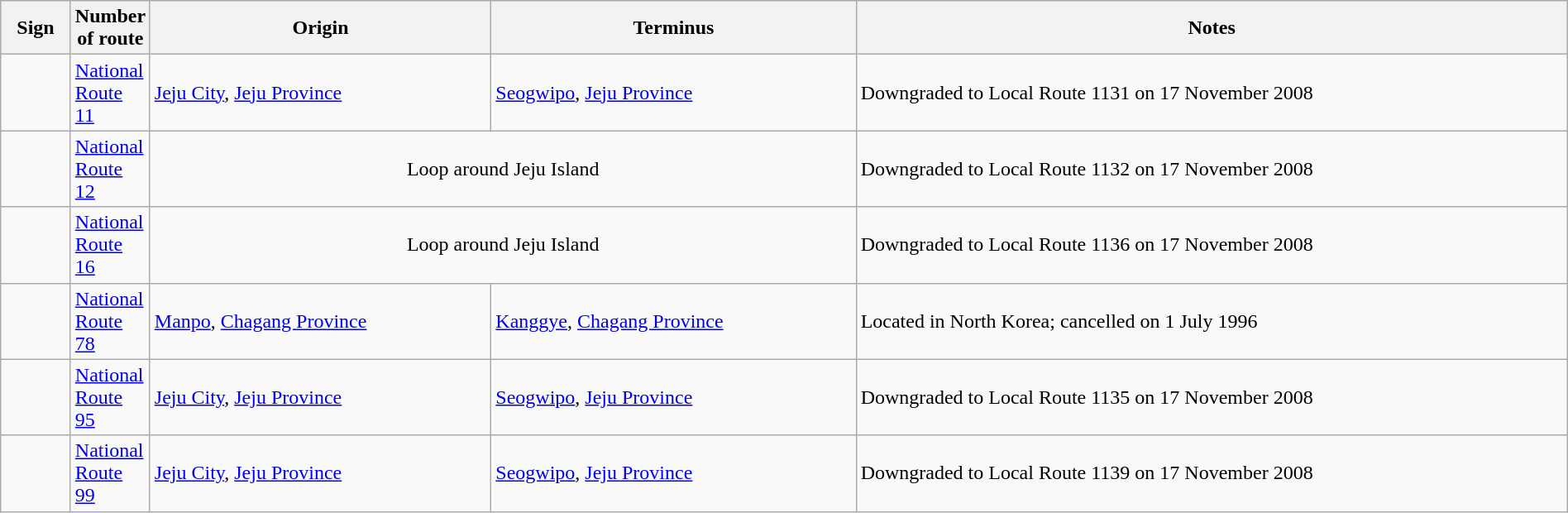<table class="wikitable" width=100%>
<tr>
<th width="49px" align="center">Sign</th>
<th width="49px" align="center">Number of route</th>
<th>Origin</th>
<th>Terminus</th>
<th align="center">Notes</th>
</tr>
<tr>
<td align="center"></td>
<td><a href='#'>National Route 11</a></td>
<td><a href='#'>Jeju City</a>, <a href='#'>Jeju Province</a></td>
<td><a href='#'>Seogwipo</a>, <a href='#'>Jeju Province</a></td>
<td>Downgraded to Local Route 1131 on 17 November 2008</td>
</tr>
<tr>
<td align="center"></td>
<td><a href='#'>National Route 12</a></td>
<td colspan="2" align=center>Loop around Jeju Island</td>
<td>Downgraded to Local Route 1132 on 17 November 2008</td>
</tr>
<tr>
<td align="center"></td>
<td><a href='#'>National Route 16</a></td>
<td colspan="2" align=center>Loop around Jeju Island</td>
<td>Downgraded to Local Route 1136 on 17 November 2008</td>
</tr>
<tr>
<td align="center"></td>
<td><a href='#'>National Route 78</a></td>
<td><a href='#'>Manpo</a>, <a href='#'>Chagang Province</a></td>
<td><a href='#'>Kanggye</a>, <a href='#'>Chagang Province</a></td>
<td>Located in North Korea; cancelled on 1 July 1996</td>
</tr>
<tr>
<td align="center"></td>
<td><a href='#'>National Route 95</a></td>
<td><a href='#'>Jeju City</a>, <a href='#'>Jeju Province</a></td>
<td><a href='#'>Seogwipo</a>, <a href='#'>Jeju Province</a></td>
<td>Downgraded to Local Route 1135 on 17 November 2008</td>
</tr>
<tr>
<td align="center"></td>
<td><a href='#'>National Route 99</a></td>
<td><a href='#'>Jeju City</a>, <a href='#'>Jeju Province</a></td>
<td><a href='#'>Seogwipo</a>, <a href='#'>Jeju Province</a></td>
<td>Downgraded to Local Route 1139 on 17 November 2008</td>
</tr>
</table>
